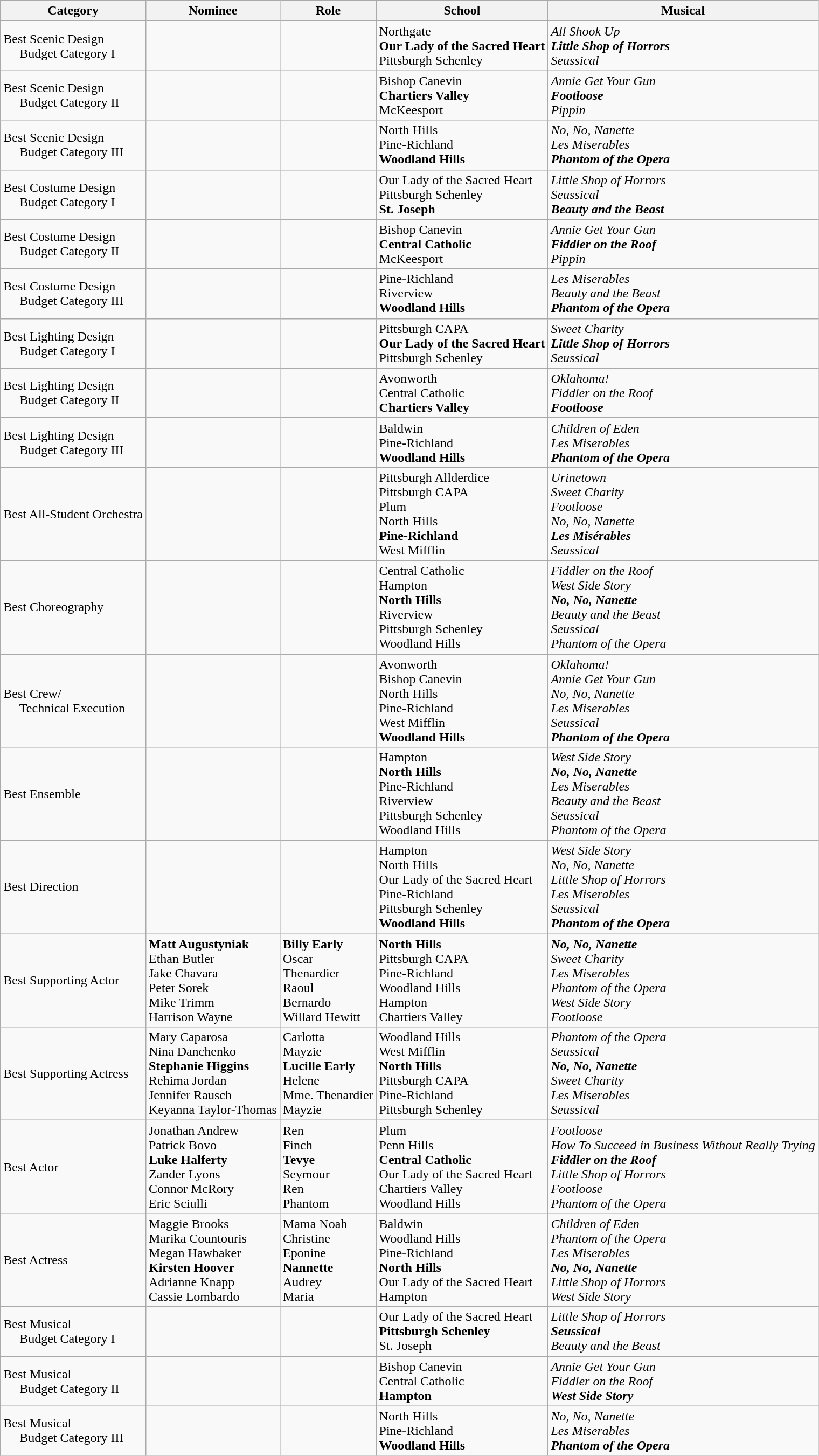<table class="wikitable">
<tr>
<th>Category</th>
<th>Nominee</th>
<th>Role</th>
<th>School</th>
<th>Musical</th>
</tr>
<tr>
<td>Best Scenic Design<br>     Budget Category I</td>
<td></td>
<td></td>
<td>Northgate<br><strong>Our Lady of the Sacred Heart</strong><br>Pittsburgh Schenley</td>
<td><em>All Shook Up</em><br><strong><em>Little Shop of Horrors</em></strong><br><em>Seussical</em></td>
</tr>
<tr>
<td>Best Scenic Design<br>     Budget Category II</td>
<td></td>
<td></td>
<td>Bishop Canevin<br><strong>Chartiers Valley</strong><br>McKeesport</td>
<td><em>Annie Get Your Gun</em><br><strong><em>Footloose</em></strong><br><em>Pippin</em></td>
</tr>
<tr>
<td>Best Scenic Design<br>     Budget Category III</td>
<td></td>
<td></td>
<td>North Hills<br>Pine-Richland<br><strong>Woodland Hills</strong></td>
<td><em>No, No, Nanette</em><br><em>Les Miserables</em><br><strong><em>Phantom of the Opera</em></strong></td>
</tr>
<tr>
<td>Best Costume Design<br>     Budget Category I</td>
<td></td>
<td></td>
<td>Our Lady of the Sacred Heart<br>Pittsburgh Schenley<br><strong>St. Joseph</strong></td>
<td><em>Little Shop of Horrors</em><br><em>Seussical</em><br><strong><em>Beauty and the Beast</em></strong></td>
</tr>
<tr>
<td>Best Costume Design<br>     Budget Category II</td>
<td></td>
<td></td>
<td>Bishop Canevin<br><strong>Central Catholic</strong><br>McKeesport</td>
<td><em>Annie Get Your Gun</em><br><strong><em>Fiddler on the Roof</em></strong><br><em>Pippin</em></td>
</tr>
<tr>
<td>Best Costume Design<br>     Budget Category III</td>
<td></td>
<td></td>
<td>Pine-Richland<br>Riverview<br><strong>Woodland Hills</strong></td>
<td><em>Les Miserables</em><br><em>Beauty and the Beast</em><br><strong><em>Phantom of the Opera</em></strong></td>
</tr>
<tr>
<td>Best Lighting Design<br>     Budget Category I</td>
<td></td>
<td></td>
<td>Pittsburgh CAPA<br><strong>Our Lady of the Sacred Heart</strong><br>Pittsburgh Schenley</td>
<td><em>Sweet Charity</em><br><strong><em>Little Shop of Horrors</em></strong><br><em>Seussical</em></td>
</tr>
<tr>
<td>Best Lighting Design<br>     Budget Category II</td>
<td></td>
<td></td>
<td>Avonworth<br>Central Catholic<br><strong>Chartiers Valley</strong></td>
<td><em>Oklahoma!</em><br><em>Fiddler on the Roof</em><br><strong><em>Footloose</em></strong></td>
</tr>
<tr>
<td>Best Lighting Design<br>     Budget Category III</td>
<td></td>
<td></td>
<td>Baldwin<br>Pine-Richland<br><strong>Woodland Hills</strong></td>
<td><em>Children of Eden</em><br><em>Les Miserables</em><br><strong><em>Phantom of the Opera</em></strong></td>
</tr>
<tr>
<td>Best All-Student Orchestra</td>
<td></td>
<td></td>
<td>Pittsburgh Allderdice<br>Pittsburgh CAPA<br>Plum<br>North Hills<br><strong>Pine-Richland</strong><br>West Mifflin</td>
<td><em>Urinetown</em><br><em>Sweet Charity</em><br><em>Footloose</em><br><em>No, No, Nanette</em><br><strong><em>Les Misérables</em></strong><br><em>Seussical</em></td>
</tr>
<tr>
<td>Best Choreography</td>
<td></td>
<td></td>
<td>Central Catholic<br>Hampton<br><strong>North Hills</strong><br>Riverview<br>Pittsburgh Schenley<br>Woodland Hills</td>
<td><em>Fiddler on the Roof</em><br><em>West Side Story</em><br><strong><em>No, No, Nanette</em></strong><br><em>Beauty and the Beast</em><br><em>Seussical</em><br><em>Phantom of the Opera</em></td>
</tr>
<tr>
<td>Best Crew/<br>     Technical Execution</td>
<td></td>
<td></td>
<td>Avonworth<br>Bishop Canevin<br>North Hills<br>Pine-Richland<br>West Mifflin<br><strong>Woodland Hills</strong></td>
<td><em>Oklahoma!</em><br><em>Annie Get Your Gun</em><br><em>No, No, Nanette</em><br><em>Les Miserables</em><br><em>Seussical</em><br><strong><em>Phantom of the Opera</em></strong></td>
</tr>
<tr>
<td>Best Ensemble</td>
<td></td>
<td></td>
<td>Hampton<br><strong>North Hills</strong><br>Pine-Richland<br>Riverview<br>Pittsburgh Schenley<br>Woodland Hills</td>
<td><em>West Side Story</em><br><strong><em>No, No, Nanette</em></strong><br><em>Les Miserables</em><br><em>Beauty and the Beast</em><br><em>Seussical</em><br><em>Phantom of the Opera</em></td>
</tr>
<tr>
<td>Best Direction</td>
<td></td>
<td></td>
<td>Hampton<br>North Hills<br>Our Lady of the Sacred Heart<br>Pine-Richland<br>Pittsburgh Schenley<br><strong>Woodland Hills</strong></td>
<td><em>West Side Story</em><br><em>No, No, Nanette</em><br><em>Little Shop of Horrors</em><br><em>Les Miserables</em><br><em>Seussical</em><br><strong><em>Phantom of the Opera</em></strong></td>
</tr>
<tr>
<td>Best Supporting Actor</td>
<td><strong>Matt Augustyniak</strong><br>Ethan Butler<br>Jake Chavara<br>Peter Sorek<br>Mike Trimm<br>Harrison Wayne</td>
<td><strong>Billy Early</strong><br>Oscar<br>Thenardier<br>Raoul<br>Bernardo<br>Willard Hewitt</td>
<td><strong>North Hills</strong><br>Pittsburgh CAPA<br>Pine-Richland<br>Woodland Hills<br>Hampton<br>Chartiers Valley</td>
<td><strong><em>No, No, Nanette</em></strong><br><em>Sweet Charity</em><br><em>Les Miserables</em><br><em>Phantom of the Opera</em><br><em>West Side Story</em><br><em>Footloose</em></td>
</tr>
<tr>
<td>Best Supporting Actress</td>
<td>Mary Caparosa<br>Nina Danchenko<br><strong>Stephanie Higgins</strong><br>Rehima Jordan<br>Jennifer Rausch<br>Keyanna Taylor-Thomas</td>
<td>Carlotta<br>Mayzie<br><strong>Lucille Early</strong><br>Helene<br>Mme. Thenardier<br>Mayzie</td>
<td>Woodland Hills<br>West Mifflin<br><strong>North Hills</strong><br>Pittsburgh CAPA<br>Pine-Richland<br>Pittsburgh Schenley</td>
<td><em>Phantom of the Opera</em><br><em>Seussical</em><br><strong><em>No, No, Nanette</em></strong><br><em>Sweet Charity</em><br><em>Les Miserables</em><br><em>Seussical</em></td>
</tr>
<tr>
<td>Best Actor</td>
<td>Jonathan Andrew<br>Patrick Bovo<br><strong>Luke Halferty</strong><br>Zander Lyons<br>Connor McRory<br>Eric Sciulli</td>
<td>Ren<br>Finch<br><strong>Tevye</strong><br>Seymour<br>Ren<br>Phantom</td>
<td>Plum<br>Penn Hills<br><strong>Central Catholic</strong><br>Our Lady of the Sacred Heart<br>Chartiers Valley<br>Woodland Hills</td>
<td><em>Footloose</em><br><em>How To Succeed in Business Without Really Trying</em><br><strong><em>Fiddler on the Roof</em></strong><br><em>Little Shop of Horrors</em><br><em>Footloose</em><br><em>Phantom of the Opera</em></td>
</tr>
<tr>
<td>Best Actress</td>
<td>Maggie Brooks<br>Marika Countouris<br>Megan Hawbaker<br><strong>Kirsten Hoover</strong><br>Adrianne Knapp<br>Cassie Lombardo</td>
<td>Mama Noah<br>Christine<br>Eponine<br><strong>Nannette</strong><br>Audrey<br>Maria</td>
<td>Baldwin<br>Woodland Hills<br>Pine-Richland<br><strong>North Hills</strong><br>Our Lady of the Sacred Heart<br>Hampton</td>
<td><em>Children of Eden</em><br><em>Phantom of the Opera</em><br><em>Les Miserables</em><br><strong><em>No, No, Nanette</em></strong><br><em>Little Shop of Horrors</em><br><em>West Side Story</em></td>
</tr>
<tr>
<td>Best Musical<br>     Budget Category I</td>
<td></td>
<td></td>
<td>Our Lady of the Sacred Heart<br><strong>Pittsburgh Schenley</strong><br>St. Joseph</td>
<td><em>Little Shop of Horrors</em><br><strong><em>Seussical</em></strong><br><em>Beauty and the Beast</em></td>
</tr>
<tr>
<td>Best Musical<br>     Budget Category II</td>
<td></td>
<td></td>
<td>Bishop Canevin<br>Central Catholic<br><strong>Hampton</strong></td>
<td><em>Annie Get Your Gun</em><br><em>Fiddler on the Roof</em><br><strong><em>West Side Story</em></strong></td>
</tr>
<tr>
<td>Best Musical<br>     Budget Category III</td>
<td></td>
<td></td>
<td>North Hills<br>Pine-Richland<br><strong>Woodland Hills</strong></td>
<td><em>No, No, Nanette</em><br><em>Les Miserables</em><br><strong><em>Phantom of the Opera</em></strong></td>
</tr>
</table>
